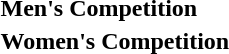<table>
<tr>
<td><strong>Men's Competition</strong></td>
<td></td>
<td></td>
<td></td>
</tr>
<tr>
<td><strong>Women's Competition</strong></td>
<td></td>
<td></td>
<td></td>
</tr>
</table>
